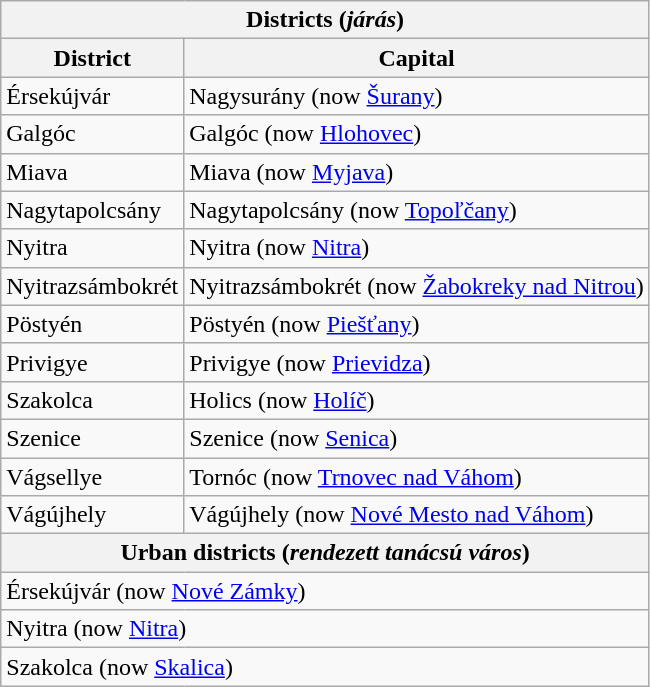<table class="wikitable">
<tr>
<th colspan=2>Districts (<em>járás</em>)</th>
</tr>
<tr>
<th>District</th>
<th>Capital</th>
</tr>
<tr>
<td> Érsekújvár</td>
<td>Nagysurány (now <a href='#'>Šurany</a>)</td>
</tr>
<tr>
<td> Galgóc</td>
<td>Galgóc (now <a href='#'>Hlohovec</a>)</td>
</tr>
<tr>
<td> Miava</td>
<td>Miava (now <a href='#'>Myjava</a>)</td>
</tr>
<tr>
<td> Nagytapolcsány</td>
<td>Nagytapolcsány (now <a href='#'>Topoľčany</a>)</td>
</tr>
<tr>
<td> Nyitra</td>
<td>Nyitra (now <a href='#'>Nitra</a>)</td>
</tr>
<tr>
<td> Nyitrazsámbokrét</td>
<td>Nyitrazsámbokrét (now <a href='#'>Žabokreky nad Nitrou</a>)</td>
</tr>
<tr>
<td> Pöstyén</td>
<td>Pöstyén (now <a href='#'>Piešťany</a>)</td>
</tr>
<tr>
<td> Privigye</td>
<td>Privigye (now <a href='#'>Prievidza</a>)</td>
</tr>
<tr>
<td> Szakolca</td>
<td>Holics (now <a href='#'>Holíč</a>)</td>
</tr>
<tr>
<td> Szenice</td>
<td>Szenice (now <a href='#'>Senica</a>)</td>
</tr>
<tr>
<td> Vágsellye</td>
<td>Tornóc (now <a href='#'>Trnovec nad Váhom</a>)</td>
</tr>
<tr>
<td> Vágújhely</td>
<td>Vágújhely (now <a href='#'>Nové Mesto nad Váhom</a>)</td>
</tr>
<tr>
<th colspan=2> Urban districts (<em>rendezett tanácsú város</em>)</th>
</tr>
<tr>
<td colspan=2>Érsekújvár (now <a href='#'>Nové Zámky</a>)</td>
</tr>
<tr>
<td colspan=2>Nyitra (now <a href='#'>Nitra</a>)</td>
</tr>
<tr>
<td colspan=2>Szakolca (now <a href='#'>Skalica</a>)</td>
</tr>
</table>
